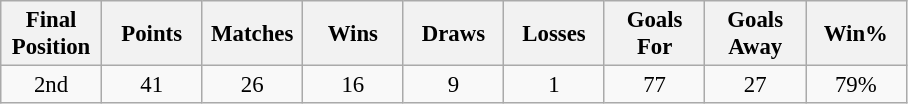<table class="wikitable" style="font-size: 95%; text-align: center;">
<tr>
<th width=60>Final Position</th>
<th width=60>Points</th>
<th width=60>Matches</th>
<th width=60>Wins</th>
<th width=60>Draws</th>
<th width=60>Losses</th>
<th width=60>Goals For</th>
<th width=60>Goals Away</th>
<th width=60>Win%</th>
</tr>
<tr>
<td>2nd</td>
<td>41</td>
<td>26</td>
<td>16</td>
<td>9</td>
<td>1</td>
<td>77</td>
<td>27</td>
<td>79%</td>
</tr>
</table>
